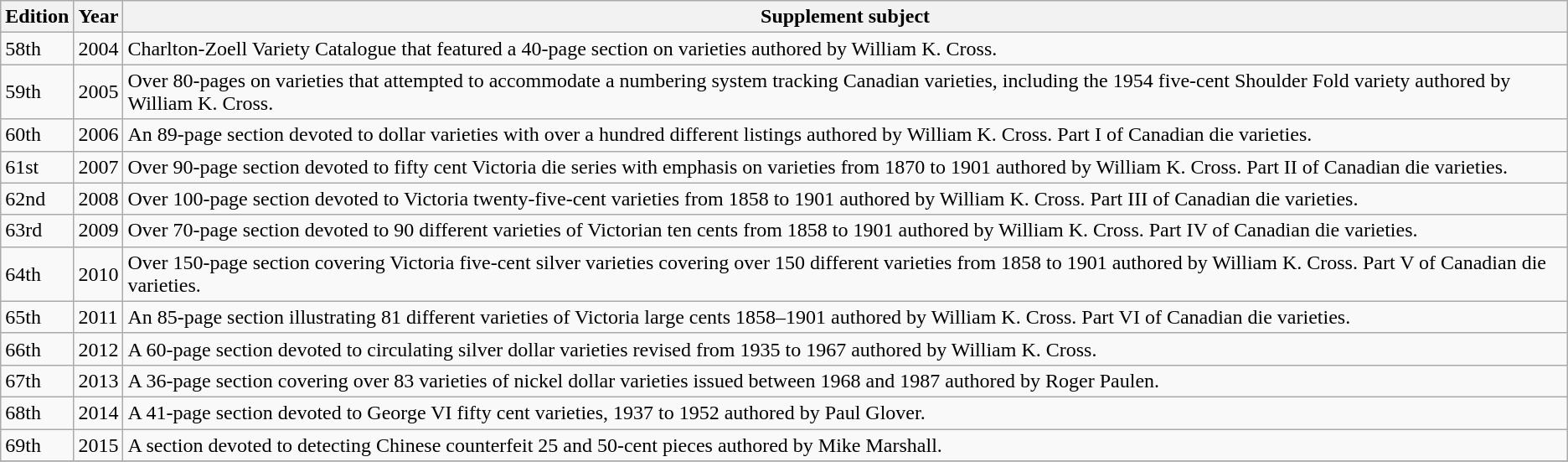<table class="wikitable">
<tr>
<th>Edition</th>
<th>Year</th>
<th>Supplement subject</th>
</tr>
<tr>
<td>58th</td>
<td>2004</td>
<td>Charlton-Zoell Variety Catalogue that featured a 40-page section on varieties authored by William K. Cross.</td>
</tr>
<tr>
<td>59th</td>
<td>2005</td>
<td>Over 80-pages on varieties that attempted to accommodate a numbering system tracking Canadian varieties, including the 1954 five-cent Shoulder Fold variety authored by William K. Cross.</td>
</tr>
<tr>
<td>60th</td>
<td>2006</td>
<td>An 89-page section devoted to dollar varieties with over a hundred different listings authored by William K. Cross. Part I of Canadian die varieties.</td>
</tr>
<tr>
<td>61st</td>
<td>2007</td>
<td>Over 90-page section devoted to fifty cent Victoria die series with emphasis on varieties from 1870 to 1901 authored by William K. Cross. Part II of Canadian die varieties.</td>
</tr>
<tr>
<td>62nd</td>
<td>2008</td>
<td>Over 100-page section devoted to Victoria twenty-five-cent varieties from 1858 to 1901 authored by William K. Cross. Part III of Canadian die varieties.</td>
</tr>
<tr>
<td>63rd</td>
<td>2009</td>
<td>Over 70-page section devoted to 90 different varieties of Victorian ten cents from 1858 to 1901 authored by William K. Cross. Part IV of Canadian die varieties.</td>
</tr>
<tr>
<td>64th</td>
<td>2010</td>
<td>Over 150-page section covering Victoria five-cent silver varieties covering over 150 different varieties from 1858 to 1901 authored by William K. Cross. Part V of Canadian die varieties.</td>
</tr>
<tr>
<td>65th</td>
<td>2011</td>
<td>An 85-page section illustrating 81 different varieties of Victoria large cents 1858–1901 authored by William K. Cross. Part VI of Canadian die varieties.</td>
</tr>
<tr>
<td>66th</td>
<td>2012</td>
<td>A 60-page section devoted to circulating silver dollar varieties revised from 1935 to 1967 authored by William K. Cross.</td>
</tr>
<tr>
<td>67th</td>
<td>2013</td>
<td>A 36-page section covering over 83 varieties of nickel dollar varieties issued between 1968 and 1987 authored by Roger Paulen.</td>
</tr>
<tr>
<td>68th</td>
<td>2014</td>
<td>A 41-page section devoted to George VI fifty cent varieties, 1937 to 1952 authored by Paul Glover.</td>
</tr>
<tr>
<td>69th</td>
<td>2015</td>
<td>A section devoted to detecting Chinese counterfeit 25 and 50-cent pieces authored by Mike Marshall.</td>
</tr>
<tr>
</tr>
</table>
